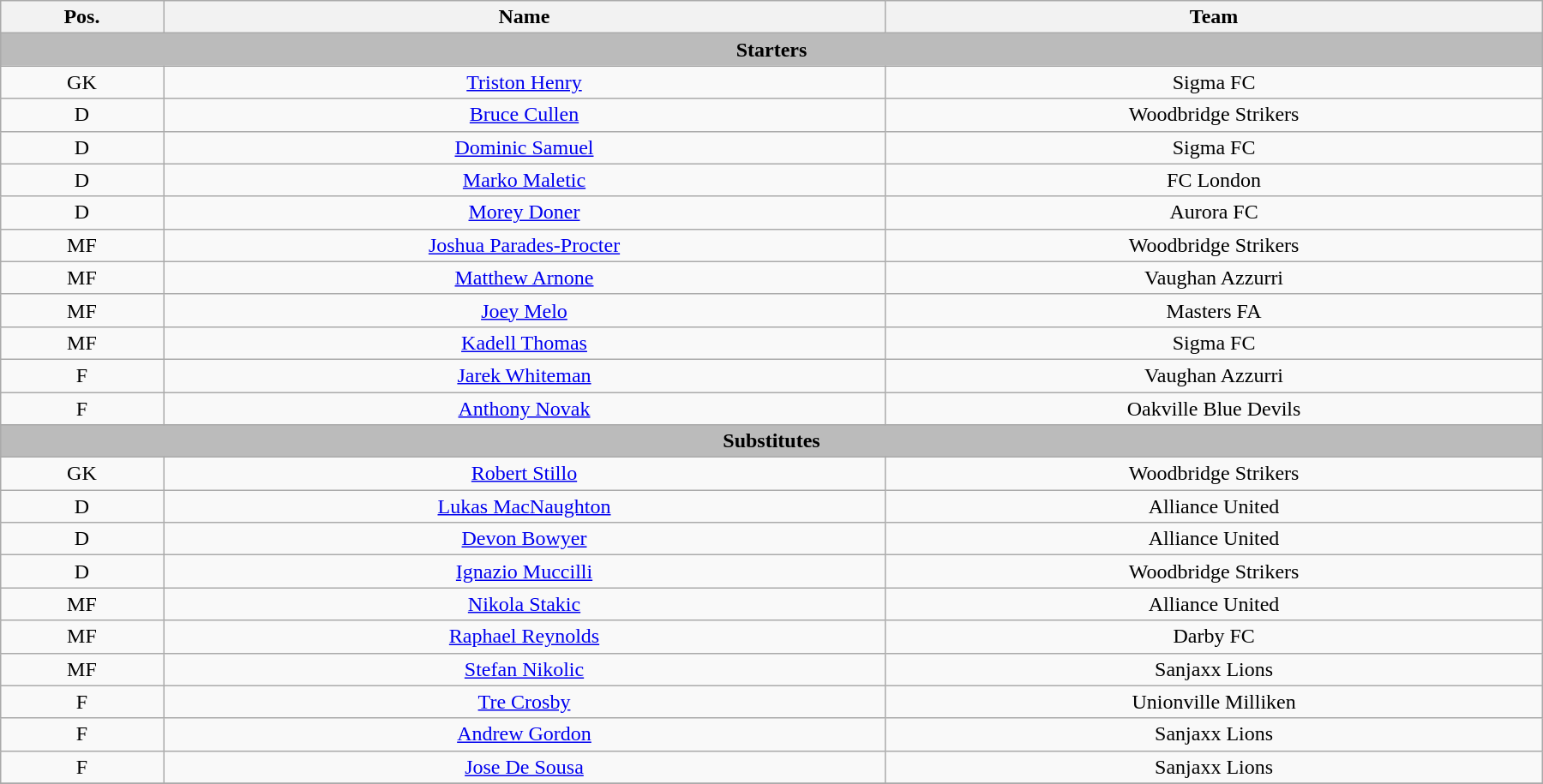<table class="wikitable mw-collapsible mw-collapsed" style="text-align: center; width: 95%; margin-left: auto; margin-right: auto">
<tr>
<th>Pos.</th>
<th>Name</th>
<th>Team</th>
</tr>
<tr>
<td colspan=3 style="background: #BBBBBB;"><strong>Starters</strong></td>
</tr>
<tr>
<td>GK</td>
<td><a href='#'>Triston Henry</a></td>
<td>Sigma FC</td>
</tr>
<tr>
<td>D</td>
<td><a href='#'>Bruce Cullen</a></td>
<td>Woodbridge Strikers</td>
</tr>
<tr>
<td>D</td>
<td><a href='#'>Dominic Samuel</a></td>
<td>Sigma FC</td>
</tr>
<tr>
<td>D</td>
<td><a href='#'>Marko Maletic</a></td>
<td>FC London</td>
</tr>
<tr>
<td>D</td>
<td><a href='#'>Morey Doner</a></td>
<td>Aurora FC</td>
</tr>
<tr>
<td>MF</td>
<td><a href='#'>Joshua Parades-Procter</a></td>
<td>Woodbridge Strikers</td>
</tr>
<tr>
<td>MF</td>
<td><a href='#'>Matthew Arnone</a></td>
<td>Vaughan Azzurri</td>
</tr>
<tr>
<td>MF</td>
<td><a href='#'>Joey Melo</a></td>
<td>Masters FA</td>
</tr>
<tr>
<td>MF</td>
<td><a href='#'>Kadell Thomas</a></td>
<td>Sigma FC</td>
</tr>
<tr>
<td>F</td>
<td><a href='#'>Jarek Whiteman</a></td>
<td>Vaughan Azzurri</td>
</tr>
<tr>
<td>F</td>
<td><a href='#'>Anthony Novak</a></td>
<td>Oakville Blue Devils</td>
</tr>
<tr>
<td colspan=3 style="background: #BBBBBB;"><strong>Substitutes</strong></td>
</tr>
<tr>
<td>GK</td>
<td><a href='#'>Robert Stillo</a></td>
<td>Woodbridge Strikers</td>
</tr>
<tr>
<td>D</td>
<td><a href='#'>Lukas MacNaughton</a></td>
<td>Alliance United</td>
</tr>
<tr>
<td>D</td>
<td><a href='#'>Devon Bowyer</a></td>
<td>Alliance United</td>
</tr>
<tr>
<td>D</td>
<td><a href='#'>Ignazio Muccilli</a></td>
<td>Woodbridge Strikers</td>
</tr>
<tr>
<td>MF</td>
<td><a href='#'>Nikola Stakic</a></td>
<td>Alliance United</td>
</tr>
<tr>
<td>MF</td>
<td><a href='#'>Raphael Reynolds</a></td>
<td>Darby FC</td>
</tr>
<tr>
<td>MF</td>
<td><a href='#'>Stefan Nikolic</a></td>
<td>Sanjaxx Lions</td>
</tr>
<tr>
<td>F</td>
<td><a href='#'>Tre Crosby</a></td>
<td>Unionville Milliken</td>
</tr>
<tr>
<td>F</td>
<td><a href='#'>Andrew Gordon</a></td>
<td>Sanjaxx Lions</td>
</tr>
<tr>
<td>F</td>
<td><a href='#'>Jose De Sousa</a></td>
<td>Sanjaxx Lions</td>
</tr>
<tr>
</tr>
</table>
